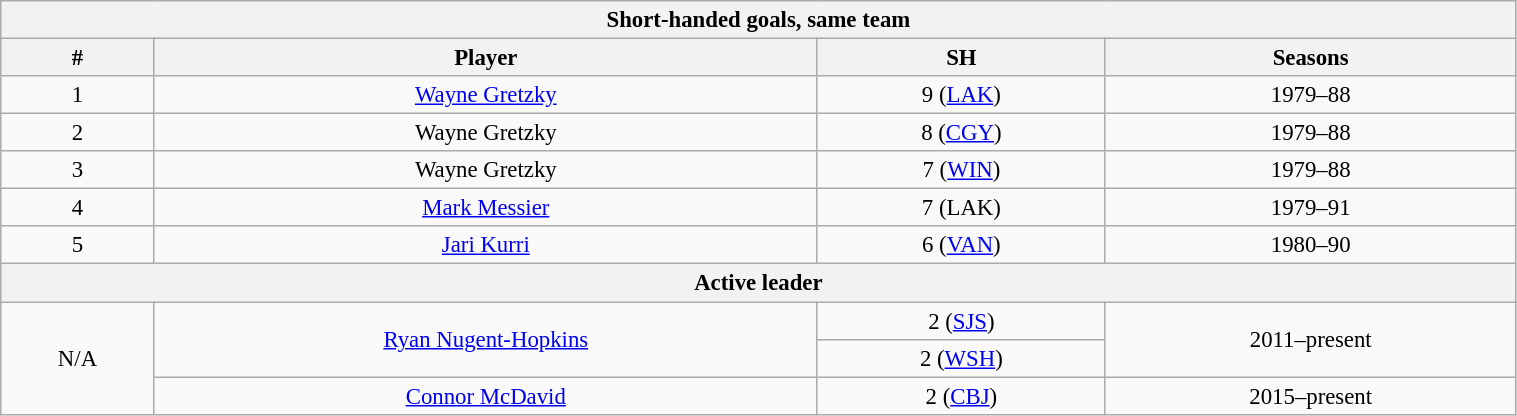<table class="wikitable" style="text-align: center; font-size: 95%" width="80%">
<tr>
<th colspan="4">Short-handed goals, same team</th>
</tr>
<tr>
<th>#</th>
<th>Player</th>
<th>SH</th>
<th>Seasons</th>
</tr>
<tr>
<td>1</td>
<td><a href='#'>Wayne Gretzky</a></td>
<td>9 (<a href='#'>LAK</a>)</td>
<td>1979–88</td>
</tr>
<tr>
<td>2</td>
<td>Wayne Gretzky</td>
<td>8 (<a href='#'>CGY</a>)</td>
<td>1979–88</td>
</tr>
<tr>
<td>3</td>
<td>Wayne Gretzky</td>
<td>7 (<a href='#'>WIN</a>)</td>
<td>1979–88</td>
</tr>
<tr>
<td>4</td>
<td><a href='#'>Mark Messier</a></td>
<td>7 (LAK)</td>
<td>1979–91</td>
</tr>
<tr>
<td>5</td>
<td><a href='#'>Jari Kurri</a></td>
<td>6 (<a href='#'>VAN</a>)</td>
<td>1980–90</td>
</tr>
<tr>
<th colspan="4">Active leader</th>
</tr>
<tr>
<td rowspan="3">N/A</td>
<td rowspan="2"><a href='#'>Ryan Nugent-Hopkins</a></td>
<td>2 (<a href='#'>SJS</a>)</td>
<td rowspan="2">2011–present</td>
</tr>
<tr>
<td>2 (<a href='#'>WSH</a>)</td>
</tr>
<tr>
<td><a href='#'>Connor McDavid</a></td>
<td>2 (<a href='#'>CBJ</a>)</td>
<td>2015–present</td>
</tr>
</table>
